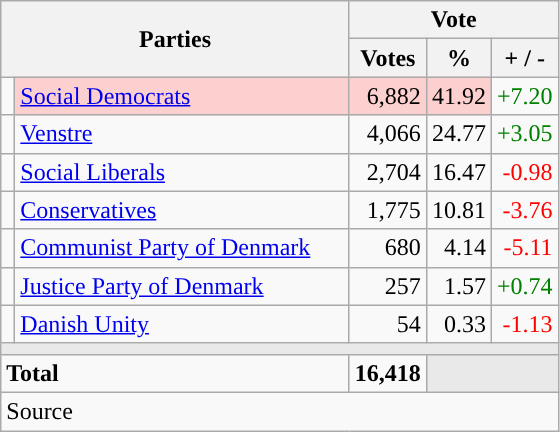<table class="wikitable" style="text-align:right;">
<tr>
<th style="text-align:centre;" rowspan="2" colspan="2" width="225">Parties</th>
<th colspan="3">Vote</th>
</tr>
<tr>
<th width="15">Votes</th>
<th width="15">%</th>
<th width="15">+ / -</th>
</tr>
<tr>
<td width="2" style="color:inherit;background:"></td>
<td bgcolor=#fbd0ce  align="left"><a href='#'>Social Democrats</a></td>
<td bgcolor=#fbd0ce>6,882</td>
<td bgcolor=#fbd0ce>41.92</td>
<td style=color:green;>+7.20</td>
</tr>
<tr>
<td width="2" style="color:inherit;background:"></td>
<td align="left"><a href='#'>Venstre</a></td>
<td>4,066</td>
<td>24.77</td>
<td style=color:green;>+3.05</td>
</tr>
<tr>
<td width="2" style="color:inherit;background:"></td>
<td align="left"><a href='#'>Social Liberals</a></td>
<td>2,704</td>
<td>16.47</td>
<td style=color:red;>-0.98</td>
</tr>
<tr>
<td width="2" style="color:inherit;background:"></td>
<td align="left"><a href='#'>Conservatives</a></td>
<td>1,775</td>
<td>10.81</td>
<td style=color:red;>-3.76</td>
</tr>
<tr>
<td width="2" style="color:inherit;background:"></td>
<td align="left"><a href='#'>Communist Party of Denmark</a></td>
<td>680</td>
<td>4.14</td>
<td style=color:red;>-5.11</td>
</tr>
<tr>
<td width="2" style="color:inherit;background:"></td>
<td align="left"><a href='#'>Justice Party of Denmark</a></td>
<td>257</td>
<td>1.57</td>
<td style=color:green;>+0.74</td>
</tr>
<tr>
<td width="2" style="color:inherit;background:"></td>
<td align="left"><a href='#'>Danish Unity</a></td>
<td>54</td>
<td>0.33</td>
<td style=color:red;>-1.13</td>
</tr>
<tr>
<td colspan="7" bgcolor="#E9E9E9"></td>
</tr>
<tr>
<td align="left" colspan="2"><strong>Total</strong></td>
<td><strong>16,418</strong></td>
<td bgcolor="#E9E9E9" colspan="2"></td>
</tr>
<tr>
<td align="left" colspan="6">Source</td>
</tr>
</table>
